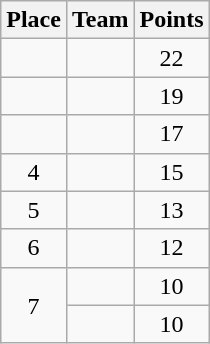<table class="wikitable" style="text-align:center; padding-bottom:0;">
<tr>
<th>Place</th>
<th style="text-align:left;">Team</th>
<th>Points</th>
</tr>
<tr>
<td></td>
<td align=left></td>
<td>22</td>
</tr>
<tr>
<td></td>
<td align=left></td>
<td>19</td>
</tr>
<tr>
<td></td>
<td align=left></td>
<td>17</td>
</tr>
<tr>
<td>4</td>
<td align=left></td>
<td>15</td>
</tr>
<tr>
<td>5</td>
<td align=left></td>
<td>13</td>
</tr>
<tr>
<td>6</td>
<td align=left></td>
<td>12</td>
</tr>
<tr>
<td rowspan=2>7</td>
<td align=left></td>
<td>10</td>
</tr>
<tr>
<td align=left></td>
<td>10</td>
</tr>
</table>
